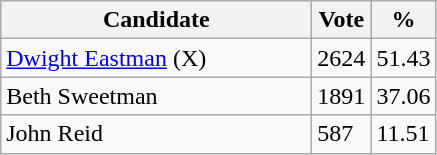<table class="wikitable">
<tr>
<th bgcolor="#DDDDFF" width="200px">Candidate</th>
<th bgcolor="#DDDDFF">Vote</th>
<th bgcolor="#DDDDFF">%</th>
</tr>
<tr>
<td><a href='#'>Dwight Eastman</a> (X)</td>
<td>2624</td>
<td>51.43</td>
</tr>
<tr>
<td>Beth Sweetman</td>
<td>1891</td>
<td>37.06</td>
</tr>
<tr>
<td>John Reid</td>
<td>587</td>
<td>11.51</td>
</tr>
</table>
